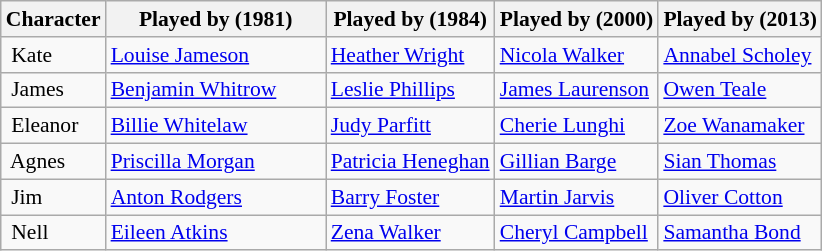<table class="wikitable" style="font-size:90%">
<tr>
<th>Character</th>
<th width=140px>Played by (1981)</th>
<th>Played by (1984)</th>
<th>Played by (2000)</th>
<th>Played by (2013)</th>
</tr>
<tr>
<td> Kate</td>
<td><a href='#'>Louise Jameson</a></td>
<td><a href='#'>Heather Wright</a></td>
<td><a href='#'>Nicola Walker</a></td>
<td><a href='#'>Annabel Scholey</a></td>
</tr>
<tr>
<td> James</td>
<td><a href='#'>Benjamin Whitrow</a></td>
<td><a href='#'>Leslie Phillips</a></td>
<td><a href='#'>James Laurenson</a></td>
<td><a href='#'>Owen Teale</a></td>
</tr>
<tr>
<td> Eleanor</td>
<td><a href='#'>Billie Whitelaw</a></td>
<td><a href='#'>Judy Parfitt</a></td>
<td><a href='#'>Cherie Lunghi</a></td>
<td><a href='#'>Zoe Wanamaker</a></td>
</tr>
<tr>
<td> Agnes</td>
<td><a href='#'>Priscilla Morgan</a></td>
<td><a href='#'>Patricia Heneghan</a></td>
<td><a href='#'>Gillian Barge</a></td>
<td><a href='#'>Sian Thomas</a></td>
</tr>
<tr>
<td> Jim</td>
<td><a href='#'>Anton Rodgers</a></td>
<td><a href='#'>Barry Foster</a></td>
<td><a href='#'>Martin Jarvis</a></td>
<td><a href='#'>Oliver Cotton</a></td>
</tr>
<tr>
<td> Nell</td>
<td><a href='#'>Eileen Atkins</a></td>
<td><a href='#'>Zena Walker</a></td>
<td><a href='#'>Cheryl Campbell</a></td>
<td><a href='#'>Samantha Bond</a></td>
</tr>
</table>
